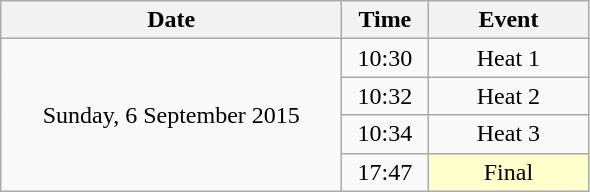<table class = "wikitable" style="text-align:center;">
<tr>
<th width=220>Date</th>
<th width=50>Time</th>
<th width=100>Event</th>
</tr>
<tr>
<td rowspan=4>Sunday, 6 September 2015</td>
<td>10:30</td>
<td>Heat 1</td>
</tr>
<tr>
<td>10:32</td>
<td>Heat 2</td>
</tr>
<tr>
<td>10:34</td>
<td>Heat 3</td>
</tr>
<tr>
<td>17:47</td>
<td bgcolor=ffffcc>Final</td>
</tr>
</table>
